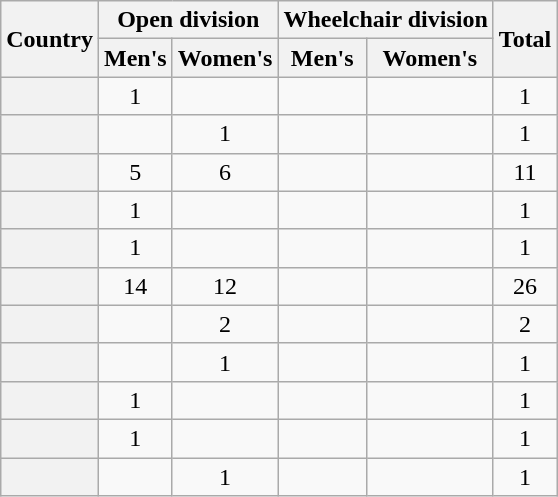<table class="wikitable sortable plainrowheaders" style="text-align:center">
<tr>
<th scope="col" rowspan="2">Country</th>
<th scope="col" class="unsortable" colspan="2">Open division</th>
<th scope="col" class="unsortable" colspan="2">Wheelchair division</th>
<th scope="col" rowspan="2">Total</th>
</tr>
<tr>
<th scope="col">Men's</th>
<th scope="col">Women's</th>
<th scope="col">Men's</th>
<th scope="col">Women's</th>
</tr>
<tr>
<th scope="row"></th>
<td>1</td>
<td></td>
<td></td>
<td></td>
<td>1</td>
</tr>
<tr>
<th scope="row"></th>
<td></td>
<td>1</td>
<td></td>
<td></td>
<td>1</td>
</tr>
<tr>
<th scope="row"></th>
<td>5</td>
<td>6</td>
<td></td>
<td></td>
<td>11</td>
</tr>
<tr>
<th scope="row"></th>
<td>1</td>
<td></td>
<td></td>
<td></td>
<td>1</td>
</tr>
<tr>
<th scope="row"></th>
<td>1</td>
<td></td>
<td></td>
<td></td>
<td>1</td>
</tr>
<tr>
<th scope="row"></th>
<td>14</td>
<td>12</td>
<td></td>
<td></td>
<td>26</td>
</tr>
<tr>
<th scope="row"></th>
<td></td>
<td>2</td>
<td></td>
<td></td>
<td>2</td>
</tr>
<tr>
<th scope="row"></th>
<td></td>
<td>1</td>
<td></td>
<td></td>
<td>1</td>
</tr>
<tr>
<th scope="row"></th>
<td>1</td>
<td></td>
<td></td>
<td></td>
<td>1</td>
</tr>
<tr>
<th scope="row"></th>
<td>1</td>
<td></td>
<td></td>
<td></td>
<td>1</td>
</tr>
<tr>
<th scope="row"></th>
<td></td>
<td>1</td>
<td></td>
<td></td>
<td>1</td>
</tr>
</table>
